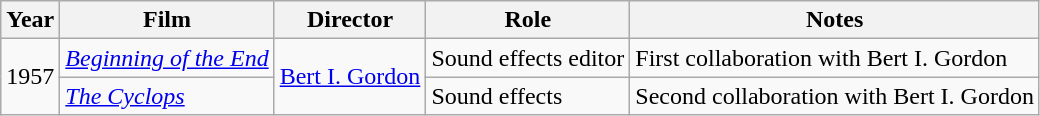<table class="wikitable">
<tr>
<th>Year</th>
<th>Film</th>
<th>Director</th>
<th>Role</th>
<th>Notes</th>
</tr>
<tr>
<td rowspan=2>1957</td>
<td><em><a href='#'>Beginning of the End</a></em></td>
<td rowspan=2><a href='#'>Bert I. Gordon</a></td>
<td>Sound effects editor</td>
<td>First collaboration with Bert I. Gordon</td>
</tr>
<tr>
<td><em><a href='#'>The Cyclops</a></em></td>
<td>Sound effects</td>
<td>Second collaboration with Bert I. Gordon</td>
</tr>
</table>
